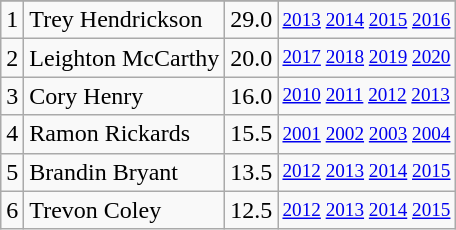<table class="wikitable">
<tr>
</tr>
<tr>
<td>1</td>
<td>Trey Hendrickson</td>
<td>29.0</td>
<td style="font-size:80%;"><a href='#'>2013</a> <a href='#'>2014</a> <a href='#'>2015</a> <a href='#'>2016</a></td>
</tr>
<tr>
<td>2</td>
<td>Leighton McCarthy</td>
<td>20.0</td>
<td style="font-size:80%;"><a href='#'>2017</a> <a href='#'>2018</a> <a href='#'>2019</a> <a href='#'>2020</a></td>
</tr>
<tr>
<td>3</td>
<td>Cory Henry</td>
<td>16.0</td>
<td style="font-size:80%;"><a href='#'>2010</a> <a href='#'>2011</a> <a href='#'>2012</a> <a href='#'>2013</a></td>
</tr>
<tr>
<td>4</td>
<td>Ramon Rickards</td>
<td>15.5</td>
<td style="font-size:80%;"><a href='#'>2001</a> <a href='#'>2002</a> <a href='#'>2003</a> <a href='#'>2004</a></td>
</tr>
<tr>
<td>5</td>
<td>Brandin Bryant</td>
<td>13.5</td>
<td style="font-size:80%;"><a href='#'>2012</a> <a href='#'>2013</a> <a href='#'>2014</a> <a href='#'>2015</a></td>
</tr>
<tr>
<td>6</td>
<td>Trevon Coley</td>
<td>12.5</td>
<td style="font-size:80%;"><a href='#'>2012</a> <a href='#'>2013</a> <a href='#'>2014</a> <a href='#'>2015</a></td>
</tr>
</table>
